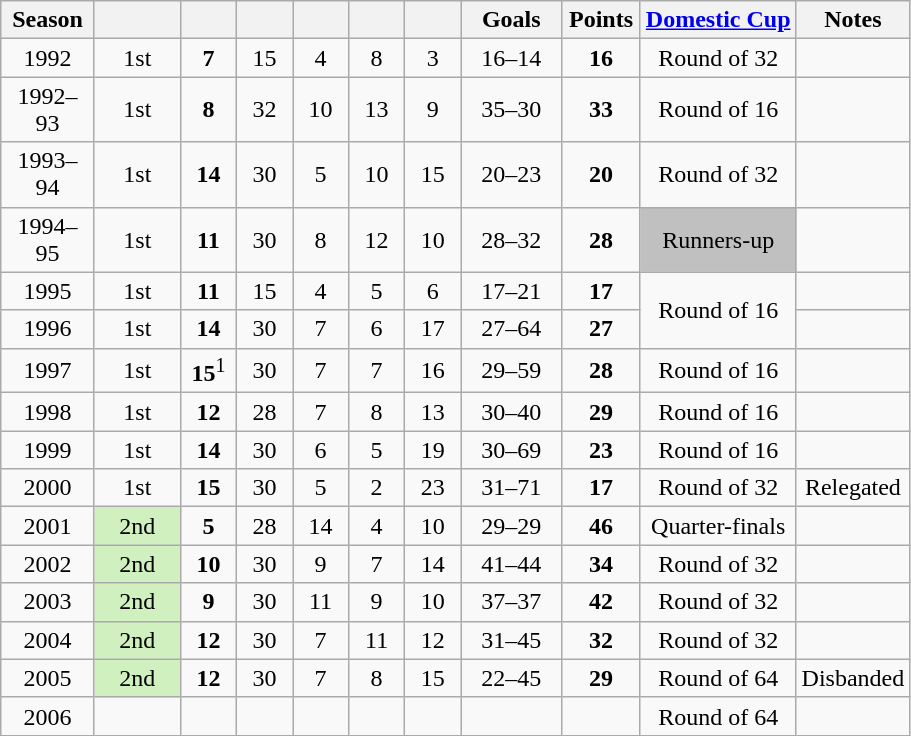<table class="wikitable" style="text-align: center;">
<tr>
<th width=55>Season</th>
<th width=50></th>
<th width=30></th>
<th width=30></th>
<th width=30></th>
<th width=30></th>
<th width=30></th>
<th width=60>Goals</th>
<th width=45>Points</th>
<th><a href='#'>Domestic Cup</a></th>
<th>Notes</th>
</tr>
<tr>
<td>1992</td>
<td>1st</td>
<td><strong>7</strong></td>
<td>15</td>
<td>4</td>
<td>8</td>
<td>3</td>
<td>16–14</td>
<td><strong>16</strong></td>
<td>Round of 32</td>
<td></td>
</tr>
<tr>
<td>1992–93</td>
<td>1st</td>
<td><strong>8</strong></td>
<td>32</td>
<td>10</td>
<td>13</td>
<td>9</td>
<td>35–30</td>
<td><strong>33</strong></td>
<td>Round of 16</td>
<td></td>
</tr>
<tr>
<td>1993–94</td>
<td>1st</td>
<td><strong>14</strong></td>
<td>30</td>
<td>5</td>
<td>10</td>
<td>15</td>
<td>20–23</td>
<td><strong>20</strong></td>
<td>Round of 32</td>
<td></td>
</tr>
<tr>
<td>1994–95</td>
<td>1st</td>
<td><strong>11</strong></td>
<td>30</td>
<td>8</td>
<td>12</td>
<td>10</td>
<td>28–32</td>
<td><strong>28</strong></td>
<td style="background:silver">Runners-up</td>
<td></td>
</tr>
<tr>
<td>1995</td>
<td>1st</td>
<td><strong>11</strong></td>
<td>15</td>
<td>4</td>
<td>5</td>
<td>6</td>
<td>17–21</td>
<td><strong>17</strong></td>
<td rowspan="2">Round of 16</td>
<td></td>
</tr>
<tr>
<td>1996</td>
<td>1st</td>
<td><strong>14</strong></td>
<td>30</td>
<td>7</td>
<td>6</td>
<td>17</td>
<td>27–64</td>
<td><strong>27</strong></td>
<td></td>
</tr>
<tr>
<td>1997</td>
<td>1st</td>
<td><strong>15</strong><sup>1</sup></td>
<td>30</td>
<td>7</td>
<td>7</td>
<td>16</td>
<td>29–59</td>
<td><strong>28</strong></td>
<td>Round of 16</td>
<td></td>
</tr>
<tr>
<td>1998</td>
<td>1st</td>
<td><strong>12</strong></td>
<td>28</td>
<td>7</td>
<td>8</td>
<td>13</td>
<td>30–40</td>
<td><strong>29</strong></td>
<td>Round of 16</td>
<td></td>
</tr>
<tr>
<td>1999</td>
<td>1st</td>
<td><strong>14</strong></td>
<td>30</td>
<td>6</td>
<td>5</td>
<td>19</td>
<td>30–69</td>
<td><strong>23</strong></td>
<td>Round of 16</td>
<td></td>
</tr>
<tr>
<td>2000</td>
<td>1st</td>
<td><strong>15</strong></td>
<td>30</td>
<td>5</td>
<td>2</td>
<td>23</td>
<td>31–71</td>
<td><strong>17</strong></td>
<td>Round of 32</td>
<td>Relegated</td>
</tr>
<tr>
<td>2001</td>
<td style="background:#D0F0C0">2nd</td>
<td><strong>5</strong></td>
<td>28</td>
<td>14</td>
<td>4</td>
<td>10</td>
<td>29–29</td>
<td><strong>46</strong></td>
<td>Quarter-finals</td>
<td></td>
</tr>
<tr>
<td>2002</td>
<td style="background:#D0F0C0">2nd</td>
<td><strong>10</strong></td>
<td>30</td>
<td>9</td>
<td>7</td>
<td>14</td>
<td>41–44</td>
<td><strong>34</strong></td>
<td>Round of 32</td>
<td></td>
</tr>
<tr>
<td>2003</td>
<td style="background:#D0F0C0">2nd</td>
<td><strong>9</strong></td>
<td>30</td>
<td>11</td>
<td>9</td>
<td>10</td>
<td>37–37</td>
<td><strong>42</strong></td>
<td>Round of 32</td>
<td></td>
</tr>
<tr>
<td>2004</td>
<td style="background:#D0F0C0">2nd</td>
<td><strong>12</strong></td>
<td>30</td>
<td>7</td>
<td>11</td>
<td>12</td>
<td>31–45</td>
<td><strong>32</strong></td>
<td>Round of 32</td>
<td></td>
</tr>
<tr>
<td>2005</td>
<td style="background:#D0F0C0">2nd</td>
<td><strong>12</strong></td>
<td>30</td>
<td>7</td>
<td>8</td>
<td>15</td>
<td>22–45</td>
<td><strong>29</strong></td>
<td>Round of 64</td>
<td>Disbanded</td>
</tr>
<tr>
<td>2006</td>
<td></td>
<td></td>
<td></td>
<td></td>
<td></td>
<td></td>
<td></td>
<td></td>
<td>Round of 64</td>
<td></td>
</tr>
</table>
